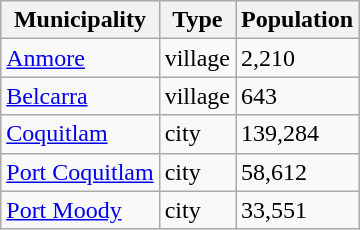<table class="wikitable sortable">
<tr>
<th>Municipality</th>
<th>Type</th>
<th>Population</th>
</tr>
<tr>
<td><a href='#'>Anmore</a></td>
<td>village</td>
<td>2,210</td>
</tr>
<tr>
<td><a href='#'>Belcarra</a></td>
<td>village</td>
<td>643</td>
</tr>
<tr>
<td><a href='#'>Coquitlam</a></td>
<td>city</td>
<td>139,284</td>
</tr>
<tr>
<td><a href='#'>Port Coquitlam</a></td>
<td>city</td>
<td>58,612</td>
</tr>
<tr>
<td><a href='#'>Port Moody</a></td>
<td>city</td>
<td>33,551</td>
</tr>
</table>
